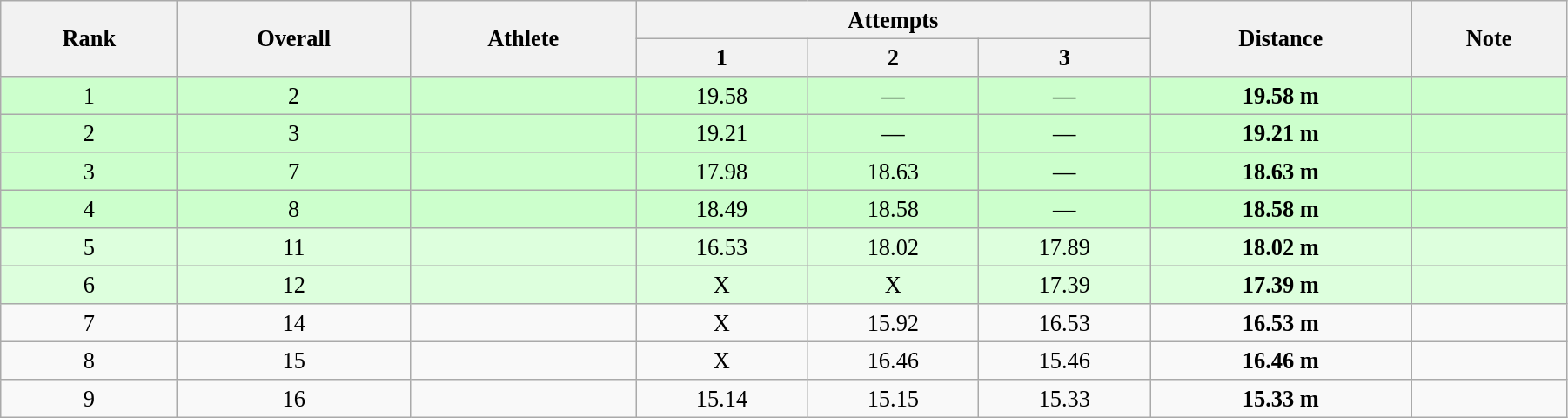<table class="wikitable" style=" text-align:center; font-size:110%;" width="95%">
<tr>
<th rowspan="2">Rank</th>
<th rowspan="2">Overall</th>
<th rowspan="2">Athlete</th>
<th colspan="3">Attempts</th>
<th rowspan="2">Distance</th>
<th rowspan="2">Note</th>
</tr>
<tr>
<th>1</th>
<th>2</th>
<th>3</th>
</tr>
<tr style="background:#ccffcc;">
<td>1</td>
<td>2</td>
<td align=left></td>
<td>19.58</td>
<td>—</td>
<td>—</td>
<td><strong>19.58 m </strong></td>
<td></td>
</tr>
<tr style="background:#ccffcc;">
<td>2</td>
<td>3</td>
<td align=left></td>
<td>19.21</td>
<td>—</td>
<td>—</td>
<td><strong>19.21 m </strong></td>
<td></td>
</tr>
<tr style="background:#ccffcc;">
<td>3</td>
<td>7</td>
<td align=left></td>
<td>17.98</td>
<td>18.63</td>
<td>—</td>
<td><strong>18.63 m </strong></td>
<td></td>
</tr>
<tr style="background:#ccffcc;">
<td>4</td>
<td>8</td>
<td align=left></td>
<td>18.49</td>
<td>18.58</td>
<td>—</td>
<td><strong>18.58 m </strong></td>
<td></td>
</tr>
<tr style="background:#ddffdd;">
<td>5</td>
<td>11</td>
<td align=left></td>
<td>16.53</td>
<td>18.02</td>
<td>17.89</td>
<td><strong>18.02 m </strong></td>
<td></td>
</tr>
<tr style="background:#ddffdd;">
<td>6</td>
<td>12</td>
<td align=left></td>
<td>X</td>
<td>X</td>
<td>17.39</td>
<td><strong>17.39 m </strong></td>
<td></td>
</tr>
<tr>
<td>7</td>
<td>14</td>
<td align=left></td>
<td>X</td>
<td>15.92</td>
<td>16.53</td>
<td><strong>16.53 m </strong></td>
<td></td>
</tr>
<tr>
<td>8</td>
<td>15</td>
<td align=left></td>
<td>X</td>
<td>16.46</td>
<td>15.46</td>
<td><strong>16.46 m </strong></td>
<td></td>
</tr>
<tr>
<td>9</td>
<td>16</td>
<td align=left></td>
<td>15.14</td>
<td>15.15</td>
<td>15.33</td>
<td><strong>15.33 m </strong></td>
<td></td>
</tr>
</table>
